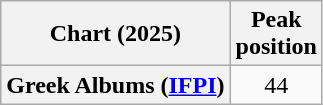<table class="wikitable sortable plainrowheaders" style="text-align:center">
<tr>
<th scope="col">Chart (2025)</th>
<th scope="col">Peak<br>position</th>
</tr>
<tr>
<th scope="row">Greek Albums (<a href='#'>IFPI</a>)</th>
<td>44</td>
</tr>
</table>
